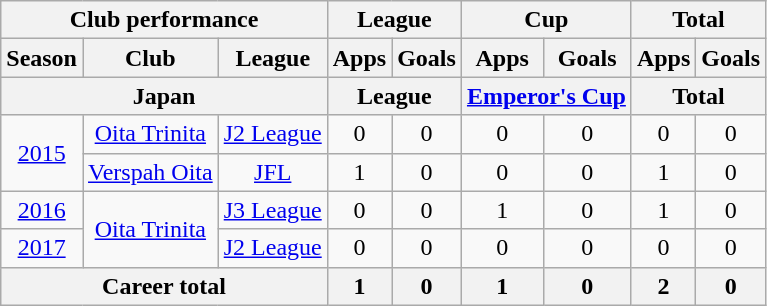<table class="wikitable" style="text-align:center">
<tr>
<th colspan=3>Club performance</th>
<th colspan=2>League</th>
<th colspan=2>Cup</th>
<th colspan=2>Total</th>
</tr>
<tr>
<th>Season</th>
<th>Club</th>
<th>League</th>
<th>Apps</th>
<th>Goals</th>
<th>Apps</th>
<th>Goals</th>
<th>Apps</th>
<th>Goals</th>
</tr>
<tr>
<th colspan=3>Japan</th>
<th colspan=2>League</th>
<th colspan=2><a href='#'>Emperor's Cup</a></th>
<th colspan=2>Total</th>
</tr>
<tr>
<td rowspan="2"><a href='#'>2015</a></td>
<td rowspan="1"><a href='#'>Oita Trinita</a></td>
<td rowspan="1"><a href='#'>J2 League</a></td>
<td>0</td>
<td>0</td>
<td>0</td>
<td>0</td>
<td>0</td>
<td>0</td>
</tr>
<tr>
<td><a href='#'>Verspah Oita</a></td>
<td><a href='#'>JFL</a></td>
<td>1</td>
<td>0</td>
<td>0</td>
<td>0</td>
<td>1</td>
<td>0</td>
</tr>
<tr>
<td><a href='#'>2016</a></td>
<td rowspan="2"><a href='#'>Oita Trinita</a></td>
<td rowspan="1"><a href='#'>J3 League</a></td>
<td>0</td>
<td>0</td>
<td>1</td>
<td>0</td>
<td>1</td>
<td>0</td>
</tr>
<tr>
<td><a href='#'>2017</a></td>
<td rowspan="1"><a href='#'>J2 League</a></td>
<td>0</td>
<td>0</td>
<td>0</td>
<td>0</td>
<td>0</td>
<td>0</td>
</tr>
<tr>
<th colspan=3>Career total</th>
<th>1</th>
<th>0</th>
<th>1</th>
<th>0</th>
<th>2</th>
<th>0</th>
</tr>
</table>
